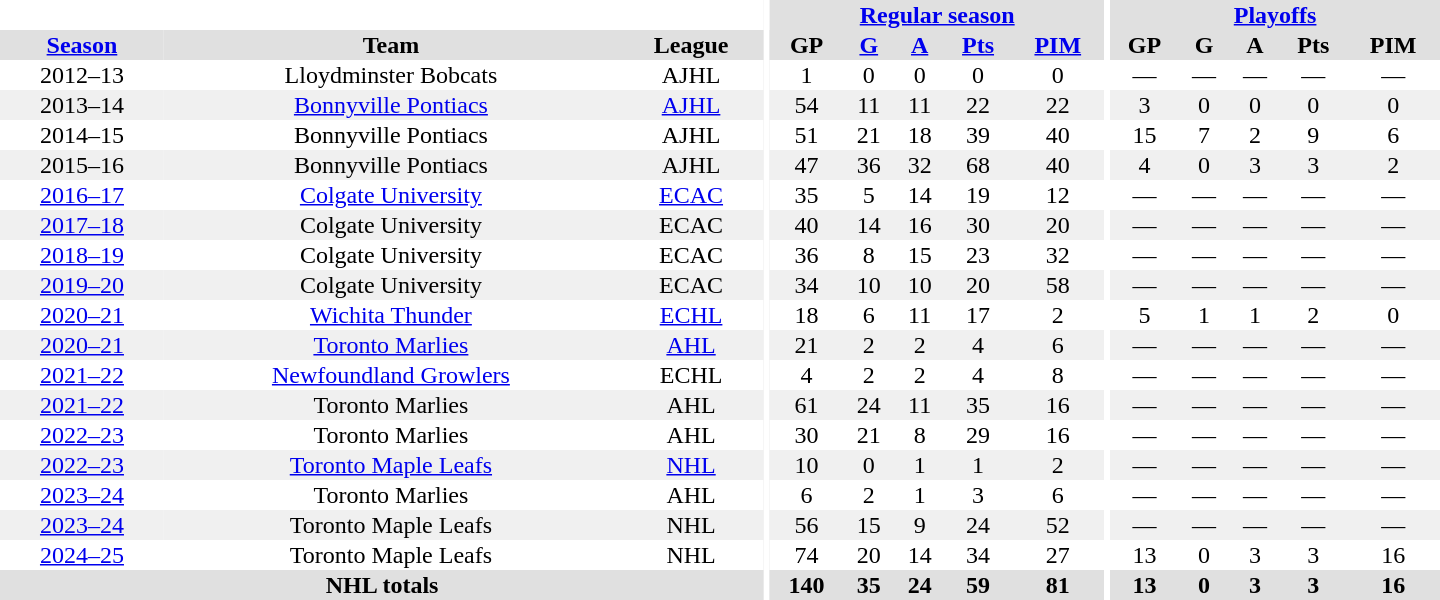<table border="0" cellpadding="1" cellspacing="0" style="text-align:center; width:60em">
<tr bgcolor="#e0e0e0">
<th colspan="3" bgcolor="#ffffff"></th>
<th rowspan="103" bgcolor="#ffffff"></th>
<th colspan="5"><a href='#'>Regular season</a></th>
<th rowspan="103" bgcolor="#ffffff"></th>
<th colspan="5"><a href='#'>Playoffs</a></th>
</tr>
<tr bgcolor="#e0e0e0">
<th><a href='#'>Season</a></th>
<th>Team</th>
<th>League</th>
<th>GP</th>
<th><a href='#'>G</a></th>
<th><a href='#'>A</a></th>
<th><a href='#'>Pts</a></th>
<th><a href='#'>PIM</a></th>
<th>GP</th>
<th>G</th>
<th>A</th>
<th>Pts</th>
<th>PIM</th>
</tr>
<tr>
<td>2012–13</td>
<td>Lloydminster Bobcats</td>
<td>AJHL</td>
<td>1</td>
<td>0</td>
<td>0</td>
<td>0</td>
<td>0</td>
<td>—</td>
<td>—</td>
<td>—</td>
<td>—</td>
<td>—</td>
</tr>
<tr bgcolor="#f0f0f0">
<td>2013–14</td>
<td><a href='#'>Bonnyville Pontiacs</a></td>
<td><a href='#'>AJHL</a></td>
<td>54</td>
<td>11</td>
<td>11</td>
<td>22</td>
<td>22</td>
<td>3</td>
<td>0</td>
<td>0</td>
<td>0</td>
<td>0</td>
</tr>
<tr>
<td>2014–15</td>
<td>Bonnyville Pontiacs</td>
<td>AJHL</td>
<td>51</td>
<td>21</td>
<td>18</td>
<td>39</td>
<td>40</td>
<td>15</td>
<td>7</td>
<td>2</td>
<td>9</td>
<td>6</td>
</tr>
<tr bgcolor="#f0f0f0">
<td>2015–16</td>
<td>Bonnyville Pontiacs</td>
<td>AJHL</td>
<td>47</td>
<td>36</td>
<td>32</td>
<td>68</td>
<td>40</td>
<td>4</td>
<td>0</td>
<td>3</td>
<td>3</td>
<td>2</td>
</tr>
<tr>
<td><a href='#'>2016–17</a></td>
<td><a href='#'>Colgate University</a></td>
<td><a href='#'>ECAC</a></td>
<td>35</td>
<td>5</td>
<td>14</td>
<td>19</td>
<td>12</td>
<td>—</td>
<td>—</td>
<td>—</td>
<td>—</td>
<td>—</td>
</tr>
<tr bgcolor="#f0f0f0">
<td><a href='#'>2017–18</a></td>
<td>Colgate University</td>
<td>ECAC</td>
<td>40</td>
<td>14</td>
<td>16</td>
<td>30</td>
<td>20</td>
<td>—</td>
<td>—</td>
<td>—</td>
<td>—</td>
<td>—</td>
</tr>
<tr>
<td><a href='#'>2018–19</a></td>
<td>Colgate University</td>
<td>ECAC</td>
<td>36</td>
<td>8</td>
<td>15</td>
<td>23</td>
<td>32</td>
<td>—</td>
<td>—</td>
<td>—</td>
<td>—</td>
<td>—</td>
</tr>
<tr bgcolor="#f0f0f0">
<td><a href='#'>2019–20</a></td>
<td>Colgate University</td>
<td>ECAC</td>
<td>34</td>
<td>10</td>
<td>10</td>
<td>20</td>
<td>58</td>
<td>—</td>
<td>—</td>
<td>—</td>
<td>—</td>
<td>—</td>
</tr>
<tr>
<td><a href='#'>2020–21</a></td>
<td><a href='#'>Wichita Thunder</a></td>
<td><a href='#'>ECHL</a></td>
<td>18</td>
<td>6</td>
<td>11</td>
<td>17</td>
<td>2</td>
<td>5</td>
<td>1</td>
<td>1</td>
<td>2</td>
<td>0</td>
</tr>
<tr bgcolor="#f0f0f0">
<td><a href='#'>2020–21</a></td>
<td><a href='#'>Toronto Marlies</a></td>
<td><a href='#'>AHL</a></td>
<td>21</td>
<td>2</td>
<td>2</td>
<td>4</td>
<td>6</td>
<td>—</td>
<td>—</td>
<td>—</td>
<td>—</td>
<td>—</td>
</tr>
<tr>
<td><a href='#'>2021–22</a></td>
<td><a href='#'>Newfoundland Growlers</a></td>
<td>ECHL</td>
<td>4</td>
<td>2</td>
<td>2</td>
<td>4</td>
<td>8</td>
<td>—</td>
<td>—</td>
<td>—</td>
<td>—</td>
<td>—</td>
</tr>
<tr bgcolor="#f0f0f0">
<td><a href='#'>2021–22</a></td>
<td>Toronto Marlies</td>
<td>AHL</td>
<td>61</td>
<td>24</td>
<td>11</td>
<td>35</td>
<td>16</td>
<td>—</td>
<td>—</td>
<td>—</td>
<td>—</td>
<td>—</td>
</tr>
<tr>
<td><a href='#'>2022–23</a></td>
<td>Toronto Marlies</td>
<td>AHL</td>
<td>30</td>
<td>21</td>
<td>8</td>
<td>29</td>
<td>16</td>
<td>—</td>
<td>—</td>
<td>—</td>
<td>—</td>
<td>—</td>
</tr>
<tr bgcolor="#f0f0f0">
<td><a href='#'>2022–23</a></td>
<td><a href='#'>Toronto Maple Leafs</a></td>
<td><a href='#'>NHL</a></td>
<td>10</td>
<td>0</td>
<td>1</td>
<td>1</td>
<td>2</td>
<td>—</td>
<td>—</td>
<td>—</td>
<td>—</td>
<td>—</td>
</tr>
<tr>
<td><a href='#'>2023–24</a></td>
<td>Toronto Marlies</td>
<td>AHL</td>
<td>6</td>
<td>2</td>
<td>1</td>
<td>3</td>
<td>6</td>
<td>—</td>
<td>—</td>
<td>—</td>
<td>—</td>
<td>—</td>
</tr>
<tr bgcolor="#f0f0f0">
<td><a href='#'>2023–24</a></td>
<td>Toronto Maple Leafs</td>
<td>NHL</td>
<td>56</td>
<td>15</td>
<td>9</td>
<td>24</td>
<td>52</td>
<td>—</td>
<td>—</td>
<td>—</td>
<td>—</td>
<td>—</td>
</tr>
<tr>
<td><a href='#'>2024–25</a></td>
<td>Toronto Maple Leafs</td>
<td>NHL</td>
<td>74</td>
<td>20</td>
<td>14</td>
<td>34</td>
<td>27</td>
<td>13</td>
<td>0</td>
<td>3</td>
<td>3</td>
<td>16</td>
</tr>
<tr bgcolor="#e0e0e0">
<th colspan="3">NHL totals</th>
<th>140</th>
<th>35</th>
<th>24</th>
<th>59</th>
<th>81</th>
<th>13</th>
<th>0</th>
<th>3</th>
<th>3</th>
<th>16<br></th>
</tr>
</table>
